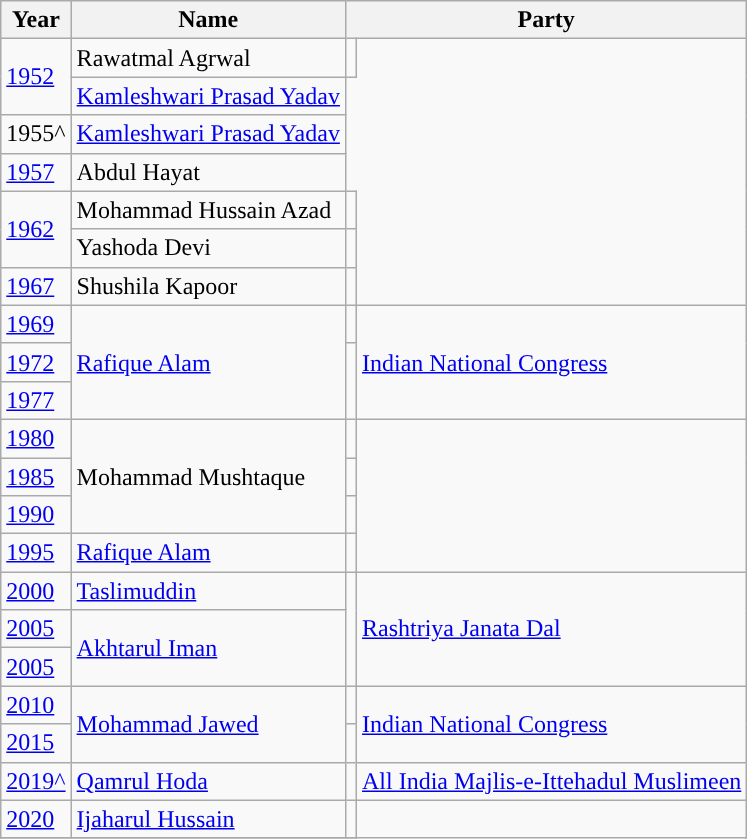<table class="wikitable">
<tr>
<th>Year</th>
<th>Name</th>
<th colspan="2">Party</th>
</tr>
<tr>
<td rowspan="2"><a href='#'>1952</a></td>
<td>Rawatmal Agrwal</td>
<td></td>
</tr>
<tr>
<td><a href='#'>Kamleshwari Prasad Yadav</a></td>
</tr>
<tr>
<td>1955^</td>
<td><a href='#'>Kamleshwari Prasad Yadav</a></td>
</tr>
<tr>
<td><a href='#'>1957</a></td>
<td>Abdul Hayat</td>
</tr>
<tr>
<td rowspan="2"><a href='#'>1962</a></td>
<td>Mohammad Hussain Azad</td>
<td></td>
</tr>
<tr>
<td>Yashoda Devi</td>
<td></td>
</tr>
<tr>
<td><a href='#'>1967</a></td>
<td>Shushila Kapoor</td>
<td></td>
</tr>
<tr>
<td><a href='#'>1969</a></td>
<td rowspan="3"><a href='#'>Rafique Alam</a></td>
<td style="background-color: "></td>
<td rowspan="3"><a href='#'>Indian National Congress</a></td>
</tr>
<tr>
<td><a href='#'>1972</a></td>
</tr>
<tr>
<td><a href='#'>1977</a></td>
</tr>
<tr>
<td><a href='#'>1980</a></td>
<td rowspan="3">Mohammad Mushtaque</td>
<td></td>
</tr>
<tr>
<td><a href='#'>1985</a></td>
<td></td>
</tr>
<tr>
<td><a href='#'>1990</a></td>
<td></td>
</tr>
<tr>
<td><a href='#'>1995</a></td>
<td><a href='#'>Rafique Alam</a></td>
<td></td>
</tr>
<tr>
<td><a href='#'>2000</a></td>
<td><a href='#'>Taslimuddin</a></td>
<td rowspan=3 style="background-color: "></td>
<td rowspan=3><a href='#'>Rashtriya Janata Dal</a></td>
</tr>
<tr>
<td><a href='#'>2005</a></td>
<td rowspan="2"><a href='#'>Akhtarul Iman</a></td>
</tr>
<tr>
<td><a href='#'>2005</a></td>
</tr>
<tr>
<td><a href='#'>2010</a></td>
<td rowspan="2"><a href='#'>Mohammad Jawed</a></td>
<td style="background-color: "></td>
<td rowspan="2"><a href='#'>Indian National Congress</a></td>
</tr>
<tr>
<td><a href='#'>2015</a></td>
</tr>
<tr>
<td><a href='#'>2019^</a></td>
<td><a href='#'>Qamrul Hoda</a></td>
<td style="background-color: "></td>
<td><a href='#'>All India Majlis-e-Ittehadul Muslimeen</a></td>
</tr>
<tr>
<td><a href='#'>2020</a></td>
<td><a href='#'>Ijaharul Hussain</a></td>
<td></td>
</tr>
<tr>
</tr>
</table>
